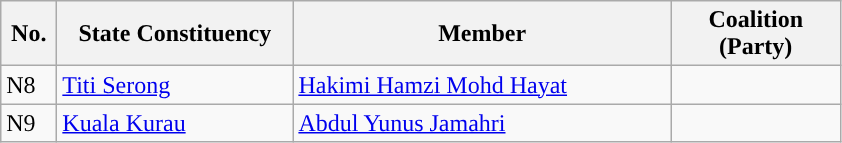<table class="wikitable">
<tr>
<th width="30">No.</th>
<th width="150">State Constituency</th>
<th width="245">Member</th>
<th width="105">Coalition (Party)</th>
</tr>
<tr>
<td>N8</td>
<td><a href='#'>Titi Serong</a></td>
<td><a href='#'>Hakimi Hamzi Mohd Hayat</a></td>
<td></td>
</tr>
<tr>
<td>N9</td>
<td><a href='#'>Kuala Kurau</a></td>
<td><a href='#'>Abdul Yunus Jamahri</a></td>
<td></td>
</tr>
</table>
